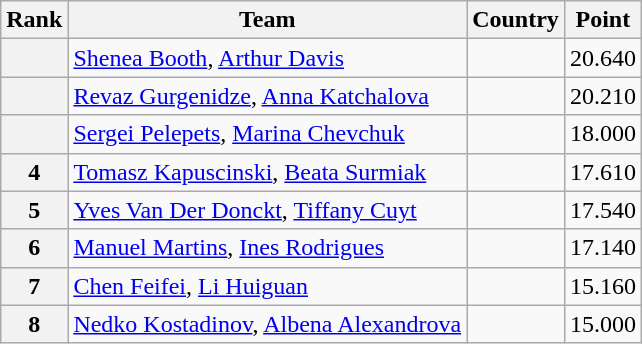<table class="wikitable sortable">
<tr>
<th>Rank</th>
<th>Team</th>
<th>Country</th>
<th>Point</th>
</tr>
<tr>
<th></th>
<td><a href='#'>Shenea Booth</a>, <a href='#'>Arthur Davis</a></td>
<td></td>
<td>20.640</td>
</tr>
<tr>
<th></th>
<td><a href='#'>Revaz Gurgenidze</a>, <a href='#'>Anna Katchalova</a></td>
<td></td>
<td>20.210</td>
</tr>
<tr>
<th></th>
<td><a href='#'>Sergei Pelepets</a>, <a href='#'>Marina Chevchuk</a></td>
<td></td>
<td>18.000</td>
</tr>
<tr>
<th>4</th>
<td><a href='#'>Tomasz Kapuscinski</a>, <a href='#'>Beata Surmiak</a></td>
<td></td>
<td>17.610</td>
</tr>
<tr>
<th>5</th>
<td><a href='#'>Yves Van Der Donckt</a>, <a href='#'>Tiffany Cuyt</a></td>
<td></td>
<td>17.540</td>
</tr>
<tr>
<th>6</th>
<td><a href='#'>Manuel Martins</a>, <a href='#'>Ines Rodrigues</a></td>
<td></td>
<td>17.140</td>
</tr>
<tr>
<th>7</th>
<td><a href='#'>Chen Feifei</a>, <a href='#'>Li Huiguan</a></td>
<td></td>
<td>15.160</td>
</tr>
<tr>
<th>8</th>
<td><a href='#'>Nedko Kostadinov</a>, <a href='#'>Albena Alexandrova</a></td>
<td></td>
<td>15.000</td>
</tr>
</table>
